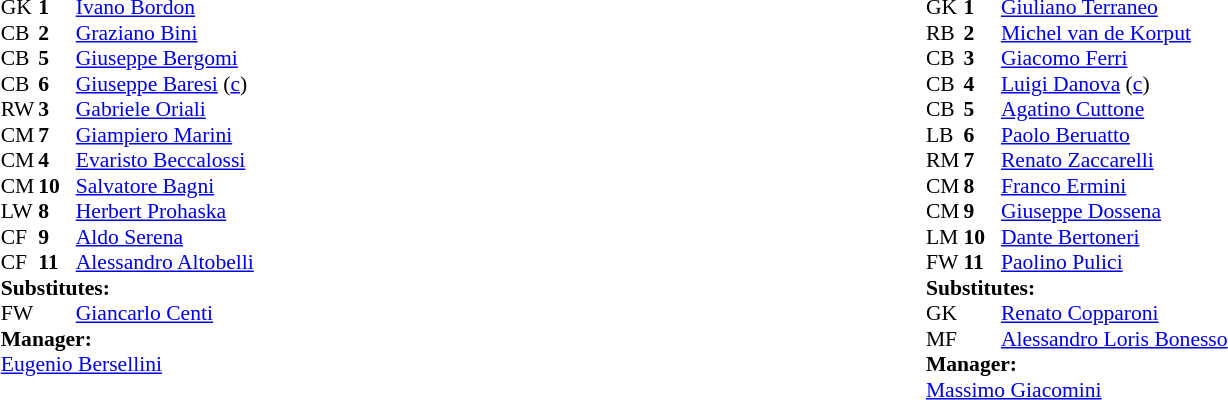<table width="100%">
<tr>
<td valign="top" width="50%"><br><table style="font-size: 90%" cellspacing="0" cellpadding="0" align=center>
<tr>
<th width="25"></th>
<th width="25"></th>
</tr>
<tr>
<td>GK</td>
<td><strong>1</strong></td>
<td> <a href='#'>Ivano Bordon</a></td>
</tr>
<tr>
<td>CB</td>
<td><strong>2</strong></td>
<td> <a href='#'>Graziano Bini</a></td>
</tr>
<tr>
<td>CB</td>
<td><strong>5</strong></td>
<td> <a href='#'>Giuseppe Bergomi</a></td>
</tr>
<tr>
<td>CB</td>
<td><strong>6</strong></td>
<td> <a href='#'>Giuseppe Baresi</a> (<a href='#'>c</a>)</td>
</tr>
<tr>
<td>RW</td>
<td><strong>3</strong></td>
<td> <a href='#'>Gabriele Oriali</a></td>
</tr>
<tr>
<td>CM</td>
<td><strong>7</strong></td>
<td> <a href='#'>Giampiero Marini</a></td>
</tr>
<tr>
<td>CM</td>
<td><strong>4</strong></td>
<td> <a href='#'>Evaristo Beccalossi</a></td>
</tr>
<tr>
<td>CM</td>
<td><strong>10</strong></td>
<td> <a href='#'>Salvatore Bagni</a></td>
<td></td>
<td></td>
</tr>
<tr>
<td>LW</td>
<td><strong>8</strong></td>
<td> <a href='#'>Herbert Prohaska</a></td>
</tr>
<tr>
<td>CF</td>
<td><strong>9</strong></td>
<td> <a href='#'>Aldo Serena</a></td>
</tr>
<tr>
<td>CF</td>
<td><strong>11</strong></td>
<td> <a href='#'>Alessandro Altobelli</a></td>
</tr>
<tr>
<td colspan=4><strong>Substitutes:</strong></td>
</tr>
<tr>
<td>FW</td>
<td></td>
<td> <a href='#'>Giancarlo Centi</a></td>
<td></td>
<td></td>
</tr>
<tr>
<td colspan=4><strong>Manager:</strong></td>
</tr>
<tr>
<td colspan="4"> <a href='#'>Eugenio Bersellini</a></td>
</tr>
</table>
</td>
<td valign="top"></td>
<td valign="top" width="50%"><br><table style="font-size: 90%" cellspacing="0" cellpadding="0" align=center>
<tr>
<th width=25></th>
<th width=25></th>
</tr>
<tr>
<td>GK</td>
<td><strong>1</strong></td>
<td> <a href='#'>Giuliano Terraneo</a></td>
<td></td>
<td></td>
</tr>
<tr>
<td>RB</td>
<td><strong>2</strong></td>
<td> <a href='#'>Michel van de Korput</a></td>
</tr>
<tr>
<td>CB</td>
<td><strong>3</strong></td>
<td> <a href='#'>Giacomo Ferri</a></td>
</tr>
<tr>
<td>CB</td>
<td><strong>4</strong></td>
<td> <a href='#'>Luigi Danova</a>  (<a href='#'>c</a>)</td>
</tr>
<tr>
<td>CB</td>
<td><strong>5</strong></td>
<td> <a href='#'>Agatino Cuttone</a></td>
</tr>
<tr>
<td>LB</td>
<td><strong>6</strong></td>
<td> <a href='#'>Paolo Beruatto</a></td>
</tr>
<tr>
<td>RM</td>
<td><strong>7</strong></td>
<td> <a href='#'>Renato Zaccarelli</a></td>
</tr>
<tr>
<td>CM</td>
<td><strong>8</strong></td>
<td> <a href='#'>Franco Ermini</a></td>
</tr>
<tr>
<td>CM</td>
<td><strong>9</strong></td>
<td> <a href='#'>Giuseppe Dossena</a></td>
</tr>
<tr>
<td>LM</td>
<td><strong>10</strong></td>
<td> <a href='#'>Dante Bertoneri</a></td>
</tr>
<tr>
<td>FW</td>
<td><strong>11</strong></td>
<td> <a href='#'>Paolino Pulici</a></td>
<td></td>
<td></td>
</tr>
<tr>
<td colspan=4><strong>Substitutes:</strong></td>
</tr>
<tr>
<td>GK</td>
<td></td>
<td> <a href='#'>Renato Copparoni</a></td>
<td></td>
<td></td>
</tr>
<tr>
<td>MF</td>
<td></td>
<td> <a href='#'>Alessandro Loris Bonesso</a></td>
<td></td>
<td></td>
</tr>
<tr>
<td colspan=4><strong>Manager:</strong></td>
</tr>
<tr>
<td colspan="4"> <a href='#'>Massimo Giacomini</a></td>
</tr>
</table>
</td>
</tr>
</table>
